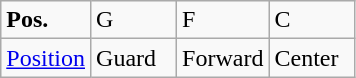<table class="wikitable">
<tr>
<td width="50"><strong>Pos.</strong></td>
<td width="50">G</td>
<td width="50">F</td>
<td width="50">C</td>
</tr>
<tr>
<td><a href='#'>Position</a></td>
<td>Guard</td>
<td>Forward</td>
<td>Center</td>
</tr>
</table>
